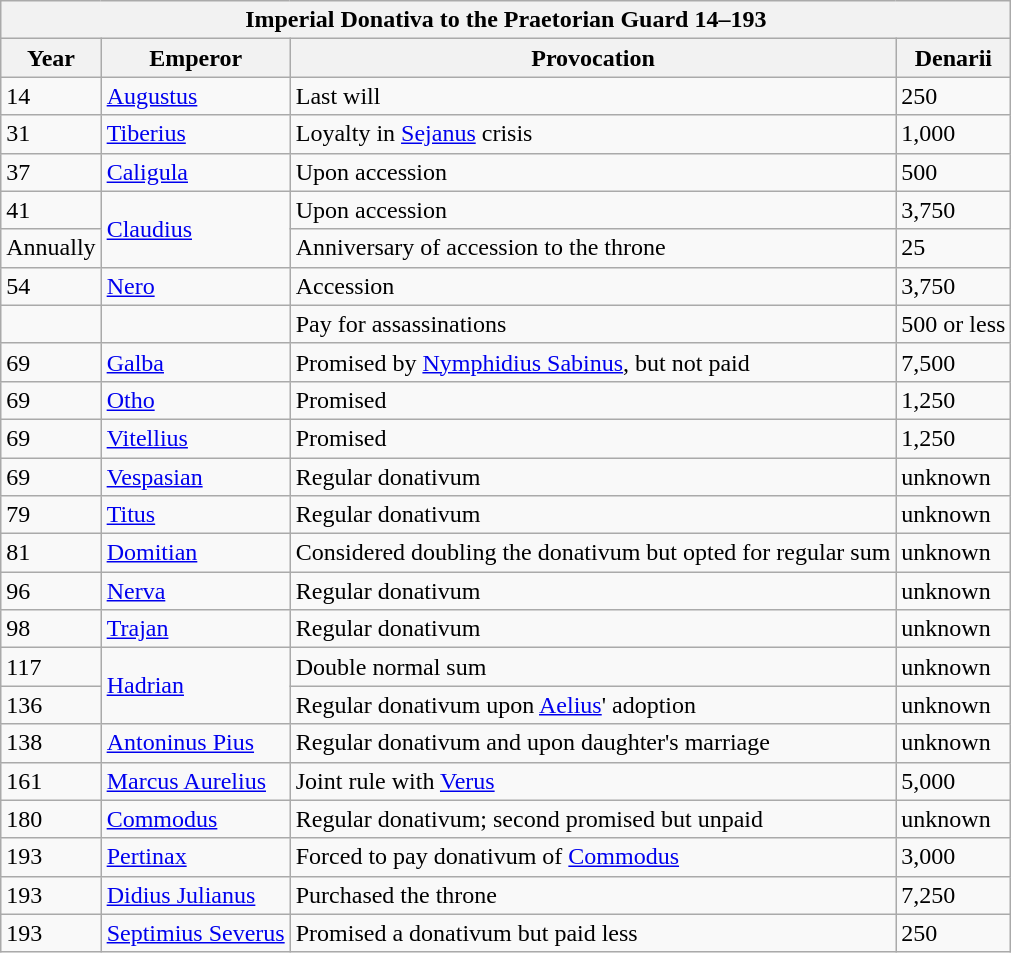<table class="wikitable">
<tr>
<th colspan=4>Imperial Donativa to the Praetorian Guard 14–193</th>
</tr>
<tr>
<th>Year</th>
<th>Emperor</th>
<th>Provocation</th>
<th>Denarii</th>
</tr>
<tr>
<td>14</td>
<td><a href='#'>Augustus</a></td>
<td>Last will</td>
<td>250</td>
</tr>
<tr>
<td>31</td>
<td><a href='#'>Tiberius</a></td>
<td>Loyalty in <a href='#'>Sejanus</a> crisis</td>
<td>1,000</td>
</tr>
<tr>
<td>37</td>
<td><a href='#'>Caligula</a></td>
<td>Upon accession</td>
<td>500</td>
</tr>
<tr>
<td>41</td>
<td rowspan="2"><a href='#'>Claudius</a></td>
<td>Upon accession</td>
<td>3,750</td>
</tr>
<tr>
<td>Annually</td>
<td>Anniversary of accession to the throne</td>
<td>25</td>
</tr>
<tr>
<td>54</td>
<td><a href='#'>Nero</a></td>
<td>Accession</td>
<td>3,750</td>
</tr>
<tr>
<td></td>
<td></td>
<td>Pay for assassinations</td>
<td>500 or less</td>
</tr>
<tr>
<td>69</td>
<td><a href='#'>Galba</a></td>
<td>Promised by <a href='#'>Nymphidius Sabinus</a>, but not paid</td>
<td>7,500</td>
</tr>
<tr>
<td>69</td>
<td><a href='#'>Otho</a></td>
<td>Promised</td>
<td>1,250</td>
</tr>
<tr>
<td>69</td>
<td><a href='#'>Vitellius</a></td>
<td>Promised</td>
<td>1,250</td>
</tr>
<tr>
<td>69</td>
<td><a href='#'>Vespasian</a></td>
<td>Regular donativum</td>
<td>unknown</td>
</tr>
<tr>
<td>79</td>
<td><a href='#'>Titus</a></td>
<td>Regular donativum</td>
<td>unknown</td>
</tr>
<tr>
<td>81</td>
<td><a href='#'>Domitian</a></td>
<td>Considered doubling the donativum but opted for regular sum</td>
<td>unknown</td>
</tr>
<tr>
<td>96</td>
<td><a href='#'>Nerva</a></td>
<td>Regular donativum</td>
<td>unknown</td>
</tr>
<tr>
<td>98</td>
<td><a href='#'>Trajan</a></td>
<td>Regular donativum</td>
<td>unknown</td>
</tr>
<tr>
<td>117</td>
<td rowspan="2"><a href='#'>Hadrian</a></td>
<td>Double normal sum</td>
<td>unknown</td>
</tr>
<tr>
<td>136</td>
<td>Regular donativum upon <a href='#'>Aelius</a>' adoption</td>
<td>unknown</td>
</tr>
<tr>
<td>138</td>
<td><a href='#'>Antoninus Pius</a></td>
<td>Regular donativum and upon daughter's marriage</td>
<td>unknown</td>
</tr>
<tr>
<td>161</td>
<td><a href='#'>Marcus Aurelius</a></td>
<td>Joint rule with <a href='#'>Verus</a></td>
<td>5,000</td>
</tr>
<tr>
<td>180</td>
<td><a href='#'>Commodus</a></td>
<td>Regular donativum; second promised but unpaid</td>
<td>unknown</td>
</tr>
<tr>
<td>193</td>
<td><a href='#'>Pertinax</a></td>
<td>Forced to pay donativum of <a href='#'>Commodus</a></td>
<td>3,000</td>
</tr>
<tr>
<td>193</td>
<td><a href='#'>Didius Julianus</a></td>
<td>Purchased the throne</td>
<td>7,250</td>
</tr>
<tr>
<td>193</td>
<td><a href='#'>Septimius Severus</a></td>
<td>Promised a donativum but paid less</td>
<td>250</td>
</tr>
</table>
